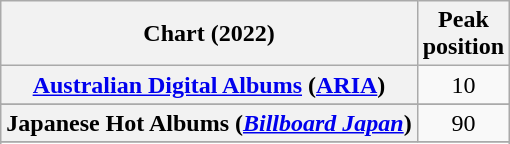<table class="wikitable sortable plainrowheaders" style="text-align:center">
<tr>
<th scope="col">Chart (2022)</th>
<th scope="col">Peak<br>position</th>
</tr>
<tr>
<th scope="row"><a href='#'>Australian Digital Albums</a> (<a href='#'>ARIA</a>)</th>
<td>10</td>
</tr>
<tr>
</tr>
<tr>
</tr>
<tr>
</tr>
<tr>
</tr>
<tr>
</tr>
<tr>
</tr>
<tr>
</tr>
<tr>
</tr>
<tr>
<th scope="row">Japanese Hot Albums (<em><a href='#'>Billboard Japan</a></em>)</th>
<td>90</td>
</tr>
<tr>
</tr>
<tr>
</tr>
<tr>
</tr>
<tr>
</tr>
<tr>
</tr>
<tr>
</tr>
<tr>
</tr>
<tr>
</tr>
<tr>
</tr>
<tr>
</tr>
</table>
